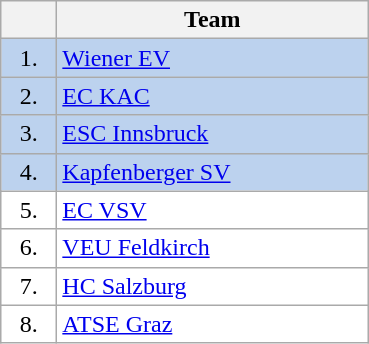<table class="wikitable">
<tr>
<th width="30"></th>
<th width="200">Team</th>
</tr>
<tr bgcolor="#BCD2EE" align="center">
<td>1.</td>
<td align="left"><a href='#'>Wiener EV</a></td>
</tr>
<tr bgcolor="#BCD2EE" align="center">
<td>2.</td>
<td align="left"><a href='#'>EC KAC</a></td>
</tr>
<tr bgcolor="#BCD2EE" align="center">
<td>3.</td>
<td align="left"><a href='#'>ESC Innsbruck</a></td>
</tr>
<tr bgcolor="#BCD2EE" align="center">
<td>4.</td>
<td align="left"><a href='#'>Kapfenberger SV</a></td>
</tr>
<tr bgcolor="#FFFFFF" align="center">
<td>5.</td>
<td align="left"><a href='#'>EC VSV</a></td>
</tr>
<tr bgcolor="#FFFFFF" align="center">
<td>6.</td>
<td align="left"><a href='#'>VEU Feldkirch</a></td>
</tr>
<tr bgcolor="#FFFFFF" align="center">
<td>7.</td>
<td align="left"><a href='#'>HC Salzburg</a></td>
</tr>
<tr bgcolor="#FFFFFF" align="center">
<td>8.</td>
<td align="left"><a href='#'>ATSE Graz</a></td>
</tr>
</table>
